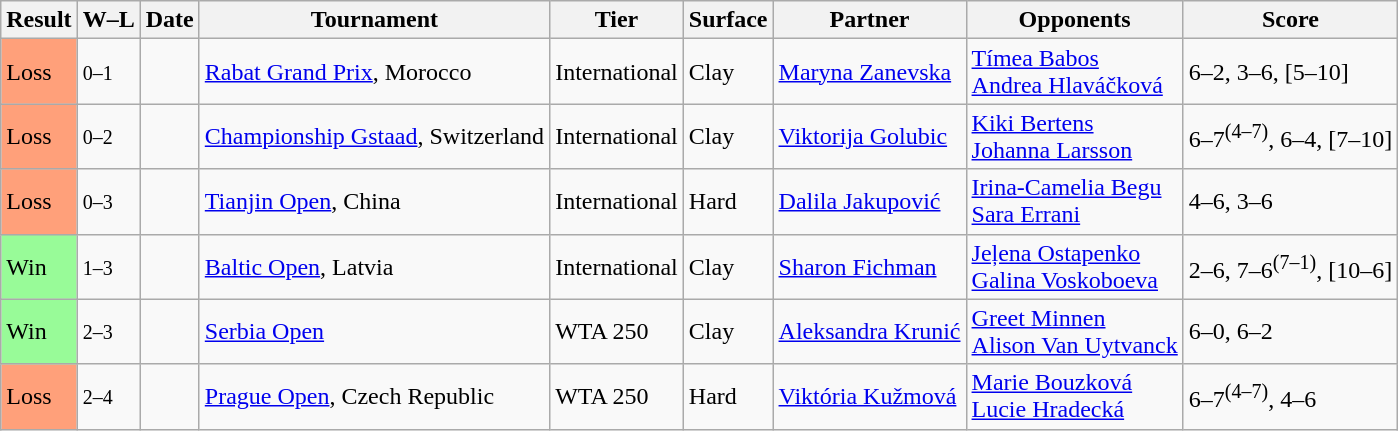<table class="sortable wikitable">
<tr>
<th>Result</th>
<th class="unsortable">W–L</th>
<th>Date</th>
<th>Tournament</th>
<th>Tier</th>
<th>Surface</th>
<th>Partner</th>
<th>Opponents</th>
<th class="unsortable">Score</th>
</tr>
<tr>
<td bgcolor=FFA07A>Loss</td>
<td><small>0–1</small></td>
<td><a href='#'></a></td>
<td><a href='#'>Rabat Grand Prix</a>, Morocco</td>
<td>International</td>
<td>Clay</td>
<td> <a href='#'>Maryna Zanevska</a></td>
<td> <a href='#'>Tímea Babos</a> <br>  <a href='#'>Andrea Hlaváčková</a></td>
<td>6–2, 3–6, [5–10]</td>
</tr>
<tr>
<td bgcolor=FFA07A>Loss</td>
<td><small>0–2</small></td>
<td><a href='#'></a></td>
<td><a href='#'>Championship Gstaad</a>, Switzerland</td>
<td>International</td>
<td>Clay</td>
<td> <a href='#'>Viktorija Golubic</a></td>
<td> <a href='#'>Kiki Bertens</a> <br>  <a href='#'>Johanna Larsson</a></td>
<td>6–7<sup>(4–7)</sup>, 6–4, [7–10]</td>
</tr>
<tr>
<td bgcolor=FFA07A>Loss</td>
<td><small>0–3</small></td>
<td><a href='#'></a></td>
<td><a href='#'>Tianjin Open</a>, China</td>
<td>International</td>
<td>Hard</td>
<td> <a href='#'>Dalila Jakupović</a></td>
<td> <a href='#'>Irina-Camelia Begu</a> <br>  <a href='#'>Sara Errani</a></td>
<td>4–6, 3–6</td>
</tr>
<tr>
<td style="background:#98fb98;">Win</td>
<td><small>1–3</small></td>
<td><a href='#'></a></td>
<td><a href='#'>Baltic Open</a>, Latvia</td>
<td>International</td>
<td>Clay</td>
<td> <a href='#'>Sharon Fichman</a></td>
<td> <a href='#'>Jeļena Ostapenko</a> <br>  <a href='#'>Galina Voskoboeva</a></td>
<td>2–6, 7–6<sup>(7–1)</sup>, [10–6]</td>
</tr>
<tr>
<td style="background:#98fb98;">Win</td>
<td><small>2–3</small></td>
<td><a href='#'></a></td>
<td><a href='#'>Serbia Open</a></td>
<td>WTA 250</td>
<td>Clay</td>
<td> <a href='#'>Aleksandra Krunić</a></td>
<td> <a href='#'>Greet Minnen</a> <br>  <a href='#'>Alison Van Uytvanck</a></td>
<td>6–0, 6–2</td>
</tr>
<tr>
<td style="background:#ffa07a;">Loss</td>
<td><small>2–4</small></td>
<td><a href='#'></a></td>
<td><a href='#'>Prague Open</a>, Czech Republic</td>
<td>WTA 250</td>
<td>Hard</td>
<td> <a href='#'>Viktória Kužmová</a></td>
<td> <a href='#'>Marie Bouzková</a> <br>  <a href='#'>Lucie Hradecká</a></td>
<td>6–7<sup>(4–7)</sup>, 4–6</td>
</tr>
</table>
